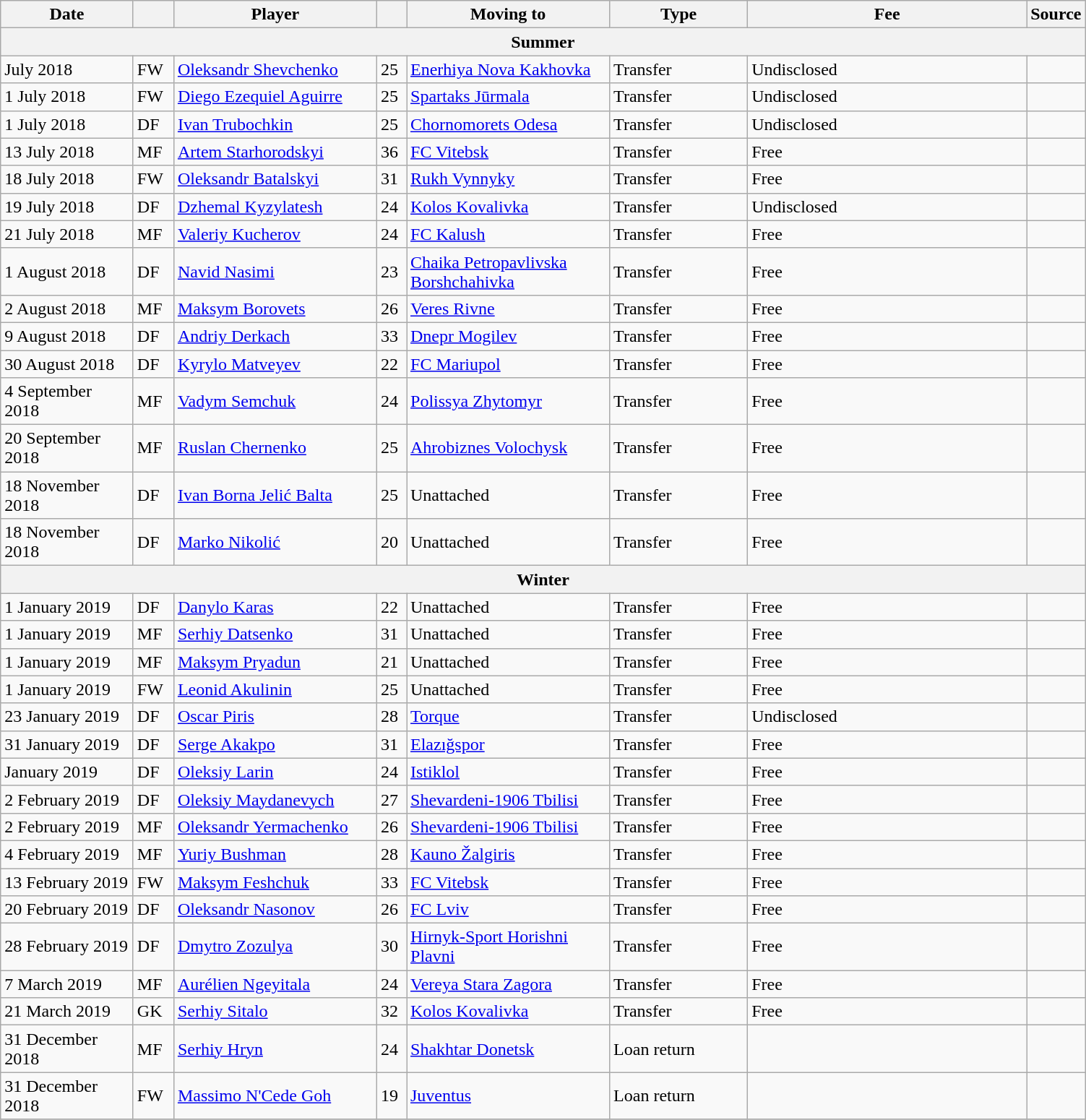<table class="wikitable sortable">
<tr>
<th style="width:115px;">Date</th>
<th style="width:30px;"></th>
<th style="width:180px;">Player</th>
<th style="width:20px;"></th>
<th style="width:180px;">Moving to</th>
<th style="width:120px;" class="unsortable">Type</th>
<th style="width:250px;" class="unsortable">Fee</th>
<th style="width:20px;">Source</th>
</tr>
<tr>
<th colspan=8>Summer</th>
</tr>
<tr>
<td>July 2018</td>
<td>FW</td>
<td> <a href='#'>Oleksandr Shevchenko</a></td>
<td>25</td>
<td> <a href='#'>Enerhiya Nova Kakhovka</a></td>
<td>Transfer</td>
<td>Undisclosed</td>
<td></td>
</tr>
<tr>
<td>1 July 2018</td>
<td>FW</td>
<td> <a href='#'>Diego Ezequiel Aguirre</a></td>
<td>25</td>
<td> <a href='#'>Spartaks Jūrmala</a></td>
<td>Transfer</td>
<td>Undisclosed</td>
<td></td>
</tr>
<tr>
<td>1 July 2018</td>
<td>DF</td>
<td> <a href='#'>Ivan Trubochkin</a></td>
<td>25</td>
<td> <a href='#'>Chornomorets Odesa</a></td>
<td>Transfer</td>
<td>Undisclosed</td>
<td></td>
</tr>
<tr>
<td>13 July 2018</td>
<td>MF</td>
<td> <a href='#'>Artem Starhorodskyi</a></td>
<td>36</td>
<td> <a href='#'>FC Vitebsk</a></td>
<td>Transfer</td>
<td>Free</td>
<td></td>
</tr>
<tr>
<td>18 July 2018</td>
<td>FW</td>
<td> <a href='#'>Oleksandr Batalskyi</a></td>
<td>31</td>
<td> <a href='#'>Rukh Vynnyky</a></td>
<td>Transfer</td>
<td>Free</td>
<td></td>
</tr>
<tr>
<td>19 July 2018</td>
<td>DF</td>
<td> <a href='#'>Dzhemal Kyzylatesh</a></td>
<td>24</td>
<td> <a href='#'>Kolos Kovalivka</a></td>
<td>Transfer</td>
<td>Undisclosed</td>
<td></td>
</tr>
<tr>
<td>21 July 2018</td>
<td>MF</td>
<td> <a href='#'>Valeriy Kucherov</a></td>
<td>24</td>
<td> <a href='#'>FC Kalush</a></td>
<td>Transfer</td>
<td>Free</td>
<td></td>
</tr>
<tr>
<td>1 August 2018</td>
<td>DF</td>
<td> <a href='#'>Navid Nasimi</a></td>
<td>23</td>
<td> <a href='#'>Chaika Petropavlivska Borshchahivka</a></td>
<td>Transfer</td>
<td>Free</td>
<td></td>
</tr>
<tr>
<td>2 August 2018</td>
<td>MF</td>
<td> <a href='#'>Maksym Borovets</a></td>
<td>26</td>
<td> <a href='#'>Veres Rivne</a></td>
<td>Transfer</td>
<td>Free</td>
<td></td>
</tr>
<tr>
<td>9 August 2018</td>
<td>DF</td>
<td> <a href='#'>Andriy Derkach</a></td>
<td>33</td>
<td> <a href='#'>Dnepr Mogilev</a></td>
<td>Transfer</td>
<td>Free</td>
<td></td>
</tr>
<tr>
<td>30 August 2018</td>
<td>DF</td>
<td> <a href='#'>Kyrylo Matveyev</a></td>
<td>22</td>
<td> <a href='#'>FC Mariupol</a></td>
<td>Transfer</td>
<td>Free</td>
<td></td>
</tr>
<tr>
<td>4 September 2018</td>
<td>MF</td>
<td> <a href='#'>Vadym Semchuk</a></td>
<td>24</td>
<td> <a href='#'>Polissya Zhytomyr</a></td>
<td>Transfer</td>
<td>Free</td>
<td></td>
</tr>
<tr>
<td>20 September 2018</td>
<td>MF</td>
<td> <a href='#'>Ruslan Chernenko</a></td>
<td>25</td>
<td> <a href='#'>Ahrobiznes Volochysk</a></td>
<td>Transfer</td>
<td>Free</td>
<td></td>
</tr>
<tr>
<td>18 November 2018</td>
<td>DF</td>
<td> <a href='#'>Ivan Borna Jelić Balta</a></td>
<td>25</td>
<td>Unattached</td>
<td>Transfer</td>
<td>Free</td>
<td></td>
</tr>
<tr>
<td>18 November 2018</td>
<td>DF</td>
<td> <a href='#'>Marko Nikolić</a></td>
<td>20</td>
<td>Unattached</td>
<td>Transfer</td>
<td>Free</td>
<td></td>
</tr>
<tr>
<th colspan=8>Winter</th>
</tr>
<tr>
<td>1 January 2019</td>
<td>DF</td>
<td> <a href='#'>Danylo Karas</a></td>
<td>22</td>
<td>Unattached</td>
<td>Transfer</td>
<td>Free</td>
<td></td>
</tr>
<tr>
<td>1 January 2019</td>
<td>MF</td>
<td> <a href='#'>Serhiy Datsenko</a></td>
<td>31</td>
<td>Unattached</td>
<td>Transfer</td>
<td>Free</td>
<td></td>
</tr>
<tr>
<td>1 January 2019</td>
<td>MF</td>
<td> <a href='#'>Maksym Pryadun</a></td>
<td>21</td>
<td>Unattached</td>
<td>Transfer</td>
<td>Free</td>
<td></td>
</tr>
<tr>
<td>1 January 2019</td>
<td>FW</td>
<td> <a href='#'>Leonid Akulinin</a></td>
<td>25</td>
<td>Unattached</td>
<td>Transfer</td>
<td>Free</td>
<td></td>
</tr>
<tr>
<td>23 January 2019</td>
<td>DF</td>
<td> <a href='#'>Oscar Piris</a></td>
<td>28</td>
<td> <a href='#'>Torque</a></td>
<td>Transfer</td>
<td>Undisclosed</td>
<td></td>
</tr>
<tr>
<td>31 January 2019</td>
<td>DF</td>
<td> <a href='#'>Serge Akakpo</a></td>
<td>31</td>
<td> <a href='#'>Elazığspor</a></td>
<td>Transfer</td>
<td>Free</td>
<td></td>
</tr>
<tr>
<td>January 2019</td>
<td>DF</td>
<td> <a href='#'>Oleksiy Larin</a></td>
<td>24</td>
<td> <a href='#'>Istiklol</a></td>
<td>Transfer</td>
<td>Free</td>
<td></td>
</tr>
<tr>
<td>2 February 2019</td>
<td>DF</td>
<td> <a href='#'>Oleksiy Maydanevych</a></td>
<td>27</td>
<td> <a href='#'>Shevardeni-1906 Tbilisi</a></td>
<td>Transfer</td>
<td>Free</td>
<td></td>
</tr>
<tr>
<td>2 February 2019</td>
<td>MF</td>
<td> <a href='#'>Oleksandr Yermachenko</a></td>
<td>26</td>
<td> <a href='#'>Shevardeni-1906 Tbilisi</a></td>
<td>Transfer</td>
<td>Free</td>
<td></td>
</tr>
<tr>
<td>4 February 2019</td>
<td>MF</td>
<td> <a href='#'>Yuriy Bushman</a></td>
<td>28</td>
<td> <a href='#'>Kauno Žalgiris</a></td>
<td>Transfer</td>
<td>Free</td>
<td></td>
</tr>
<tr>
<td>13 February 2019</td>
<td>FW</td>
<td> <a href='#'>Maksym Feshchuk</a></td>
<td>33</td>
<td> <a href='#'>FC Vitebsk</a></td>
<td>Transfer</td>
<td>Free</td>
<td></td>
</tr>
<tr>
<td>20 February 2019</td>
<td>DF</td>
<td> <a href='#'>Oleksandr Nasonov</a></td>
<td>26</td>
<td> <a href='#'>FC Lviv</a></td>
<td>Transfer</td>
<td>Free</td>
<td></td>
</tr>
<tr>
<td>28 February 2019</td>
<td>DF</td>
<td> <a href='#'>Dmytro Zozulya</a></td>
<td>30</td>
<td> <a href='#'>Hirnyk-Sport Horishni Plavni</a></td>
<td>Transfer</td>
<td>Free</td>
<td></td>
</tr>
<tr>
<td>7 March 2019</td>
<td>MF</td>
<td> <a href='#'>Aurélien Ngeyitala</a></td>
<td>24</td>
<td> <a href='#'>Vereya Stara Zagora</a></td>
<td>Transfer</td>
<td>Free</td>
<td></td>
</tr>
<tr>
<td>21 March 2019</td>
<td>GK</td>
<td> <a href='#'>Serhiy Sitalo</a></td>
<td>32</td>
<td> <a href='#'>Kolos Kovalivka</a></td>
<td>Transfer</td>
<td>Free</td>
<td></td>
</tr>
<tr>
<td>31 December 2018</td>
<td>MF</td>
<td> <a href='#'>Serhiy Hryn</a></td>
<td>24</td>
<td> <a href='#'>Shakhtar Donetsk</a></td>
<td>Loan return</td>
<td></td>
<td></td>
</tr>
<tr>
<td>31 December 2018</td>
<td>FW</td>
<td> <a href='#'>Massimo N'Cede Goh</a></td>
<td>19</td>
<td> <a href='#'>Juventus</a></td>
<td>Loan return</td>
<td></td>
<td></td>
</tr>
<tr>
</tr>
</table>
